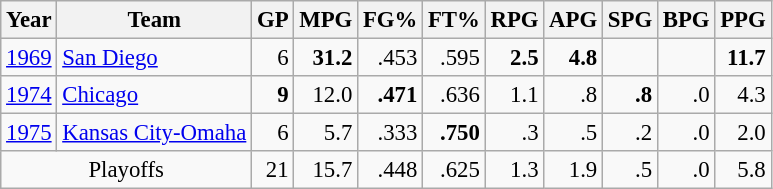<table class="wikitable sortable" style="font-size:95%; text-align:right;">
<tr>
<th>Year</th>
<th>Team</th>
<th>GP</th>
<th>MPG</th>
<th>FG%</th>
<th>FT%</th>
<th>RPG</th>
<th>APG</th>
<th>SPG</th>
<th>BPG</th>
<th>PPG</th>
</tr>
<tr>
<td style="text-align:left;"><a href='#'>1969</a></td>
<td style="text-align:left;"><a href='#'>San Diego</a></td>
<td>6</td>
<td><strong>31.2</strong></td>
<td>.453</td>
<td>.595</td>
<td><strong>2.5</strong></td>
<td><strong>4.8</strong></td>
<td></td>
<td></td>
<td><strong>11.7</strong></td>
</tr>
<tr>
<td style="text-align:left;"><a href='#'>1974</a></td>
<td style="text-align:left;"><a href='#'>Chicago</a></td>
<td><strong>9</strong></td>
<td>12.0</td>
<td><strong>.471</strong></td>
<td>.636</td>
<td>1.1</td>
<td>.8</td>
<td><strong>.8</strong></td>
<td>.0</td>
<td>4.3</td>
</tr>
<tr>
<td style="text-align:left;"><a href='#'>1975</a></td>
<td style="text-align:left;"><a href='#'>Kansas City-Omaha</a></td>
<td>6</td>
<td>5.7</td>
<td>.333</td>
<td><strong>.750</strong></td>
<td>.3</td>
<td>.5</td>
<td>.2</td>
<td>.0</td>
<td>2.0</td>
</tr>
<tr class="sortbottom">
<td style="text-align:center;" colspan=2>Playoffs</td>
<td>21</td>
<td>15.7</td>
<td>.448</td>
<td>.625</td>
<td>1.3</td>
<td>1.9</td>
<td>.5</td>
<td>.0</td>
<td>5.8</td>
</tr>
</table>
